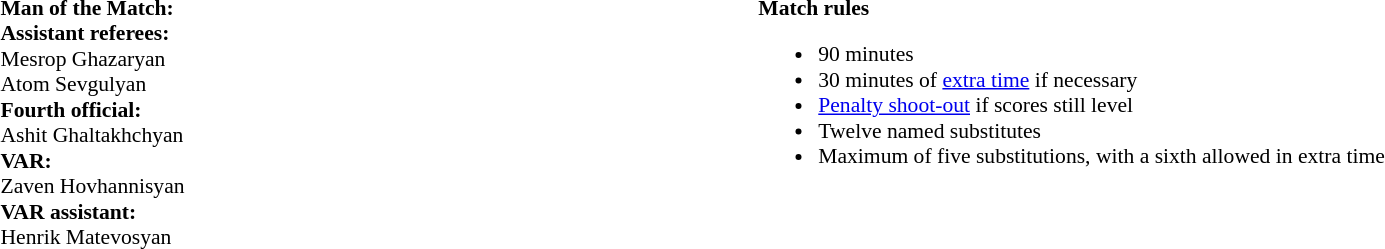<table style="width:100%; font-size:90%;">
<tr>
<td style="width:40%; vertical-align:top;"><br><strong>Man of the Match:</strong><br><strong>Assistant referees:</strong>
<br>Mesrop Ghazaryan
<br>Atom Sevgulyan
<br><strong>Fourth official:</strong>
<br>Ashit Ghaltakhchyan
<br><strong>VAR:</strong>
<br>Zaven Hovhannisyan
<br><strong>VAR assistant:</strong>
<br>Henrik Matevosyan</td>
<td style="width:60%; vertical-align:top;"><br><strong>Match rules</strong><ul><li>90 minutes</li><li>30 minutes of <a href='#'>extra time</a> if necessary</li><li><a href='#'>Penalty shoot-out</a> if scores still level</li><li>Twelve named substitutes</li><li>Maximum of five substitutions, with a sixth allowed in extra time</li></ul></td>
</tr>
</table>
